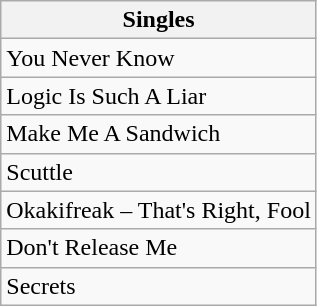<table class="wikitable">
<tr>
<th>Singles</th>
</tr>
<tr>
<td>You Never Know</td>
</tr>
<tr>
<td>Logic Is Such A Liar</td>
</tr>
<tr>
<td>Make Me A Sandwich</td>
</tr>
<tr>
<td>Scuttle</td>
</tr>
<tr>
<td>Okakifreak – That's Right, Fool</td>
</tr>
<tr>
<td>Don't Release Me</td>
</tr>
<tr>
<td>Secrets</td>
</tr>
</table>
